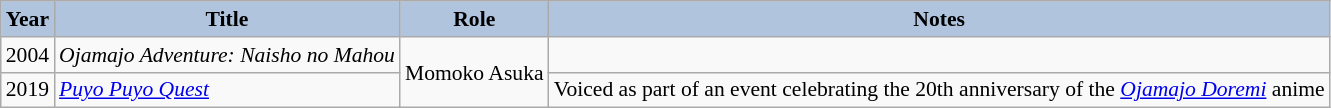<table class="wikitable" style="font-size:90%;">
<tr>
<th style="background:#B0C4DE;">Year</th>
<th style="background:#B0C4DE;">Title</th>
<th style="background:#B0C4DE;">Role</th>
<th style="background:#B0C4DE;">Notes</th>
</tr>
<tr>
<td>2004</td>
<td><em>Ojamajo Adventure: Naisho no Mahou</em></td>
<td rowspan="2">Momoko Asuka</td>
<td></td>
</tr>
<tr>
<td>2019</td>
<td><em><a href='#'>Puyo Puyo Quest</a></em></td>
<td>Voiced as part of an event celebrating the 20th anniversary of the <em><a href='#'>Ojamajo Doremi</a></em> anime</td>
</tr>
</table>
